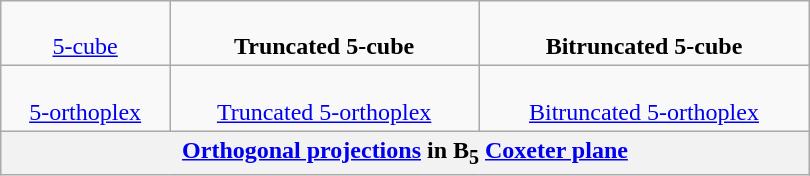<table class=wikitable align=right width=540 style="margin-left:1em;">
<tr align=center valign=top>
<td><br><a href='#'>5-cube</a><br></td>
<td><br><strong>Truncated 5-cube</strong><br></td>
<td><br><strong>Bitruncated 5-cube</strong><br></td>
</tr>
<tr align=center valign=top>
<td><br><a href='#'>5-orthoplex</a><br></td>
<td><br><a href='#'>Truncated 5-orthoplex</a><br></td>
<td><br><a href='#'>Bitruncated 5-orthoplex</a><br></td>
</tr>
<tr>
<th colspan=4><a href='#'>Orthogonal projections</a> in B<sub>5</sub> <a href='#'>Coxeter plane</a></th>
</tr>
</table>
